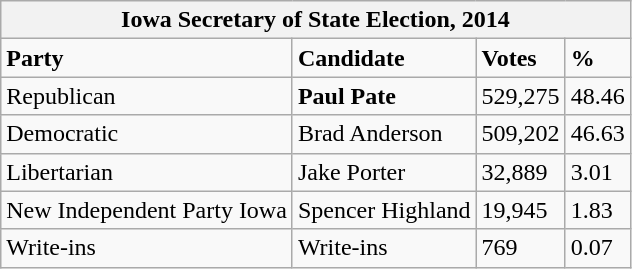<table class="wikitable">
<tr>
<th colspan="4">Iowa Secretary of State Election, 2014</th>
</tr>
<tr>
<td><strong>Party</strong></td>
<td><strong>Candidate</strong></td>
<td><strong>Votes</strong></td>
<td><strong>%</strong></td>
</tr>
<tr>
<td>Republican</td>
<td><strong>Paul Pate</strong></td>
<td>529,275</td>
<td>48.46</td>
</tr>
<tr>
<td>Democratic</td>
<td>Brad Anderson</td>
<td>509,202</td>
<td>46.63</td>
</tr>
<tr>
<td>Libertarian</td>
<td>Jake Porter</td>
<td>32,889</td>
<td>3.01</td>
</tr>
<tr>
<td>New Independent Party Iowa</td>
<td>Spencer Highland</td>
<td>19,945</td>
<td>1.83</td>
</tr>
<tr>
<td>Write-ins</td>
<td>Write-ins</td>
<td>769</td>
<td>0.07</td>
</tr>
</table>
